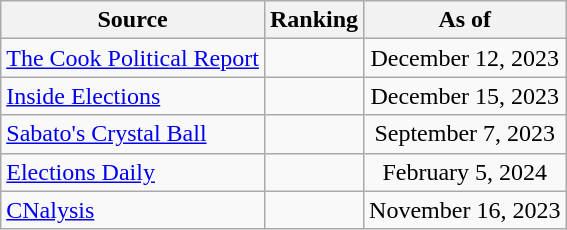<table class="wikitable" style="text-align:center">
<tr>
<th>Source</th>
<th>Ranking</th>
<th>As of</th>
</tr>
<tr>
<td align=left><a href='#'>The Cook Political Report</a></td>
<td></td>
<td>December 12, 2023</td>
</tr>
<tr>
<td align=left><a href='#'>Inside Elections</a></td>
<td></td>
<td>December 15, 2023</td>
</tr>
<tr>
<td align=left><a href='#'>Sabato's Crystal Ball</a></td>
<td></td>
<td>September 7, 2023</td>
</tr>
<tr>
<td align=left><a href='#'>Elections Daily</a></td>
<td></td>
<td>February 5, 2024</td>
</tr>
<tr>
<td align=left><a href='#'>CNalysis</a></td>
<td></td>
<td>November 16, 2023</td>
</tr>
</table>
